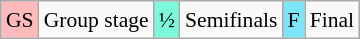<table class="wikitable" style="margin:0.5em auto; font-size:90%; line-height:1.25em;">
<tr>
<td style="background-color:#FFBBBB; text-align:center;">GS</td>
<td>Group stage</td>
<td style="background-color:#7DFADB; text-align:center;">½</td>
<td>Semifinals</td>
<td style="background-color:#7DE5FA; text-align:center;">F</td>
<td>Final</td>
</tr>
</table>
